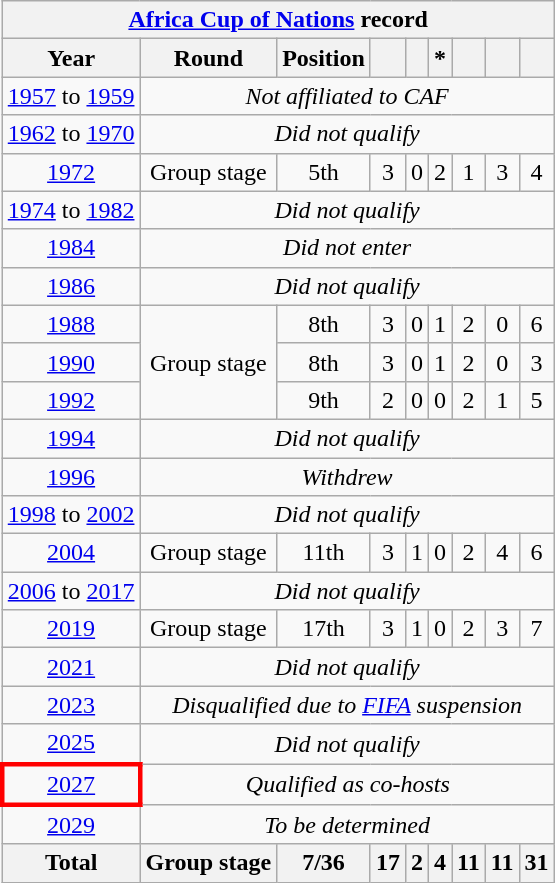<table class="wikitable" style="text-align: center;">
<tr>
<th colspan=9><a href='#'>Africa Cup of Nations</a> record</th>
</tr>
<tr>
<th>Year</th>
<th>Round</th>
<th>Position</th>
<th></th>
<th></th>
<th>*</th>
<th></th>
<th></th>
<th></th>
</tr>
<tr>
<td> <a href='#'>1957</a> to  <a href='#'>1959</a></td>
<td colspan=8><em>Not affiliated to CAF</em></td>
</tr>
<tr>
<td> <a href='#'>1962</a> to  <a href='#'>1970</a></td>
<td colspan=8><em>Did not qualify</em></td>
</tr>
<tr>
<td> <a href='#'>1972</a></td>
<td>Group stage</td>
<td>5th</td>
<td>3</td>
<td>0</td>
<td>2</td>
<td>1</td>
<td>3</td>
<td>4</td>
</tr>
<tr>
<td> <a href='#'>1974</a> to  <a href='#'>1982</a></td>
<td colspan=8><em>Did not qualify</em></td>
</tr>
<tr>
<td> <a href='#'>1984</a></td>
<td colspan=8><em>Did not enter</em></td>
</tr>
<tr>
<td> <a href='#'>1986</a></td>
<td colspan=8><em>Did not qualify</em></td>
</tr>
<tr>
<td> <a href='#'>1988</a></td>
<td rowspan=3>Group stage</td>
<td>8th</td>
<td>3</td>
<td>0</td>
<td>1</td>
<td>2</td>
<td>0</td>
<td>6</td>
</tr>
<tr>
<td> <a href='#'>1990</a></td>
<td>8th</td>
<td>3</td>
<td>0</td>
<td>1</td>
<td>2</td>
<td>0</td>
<td>3</td>
</tr>
<tr>
<td> <a href='#'>1992</a></td>
<td>9th</td>
<td>2</td>
<td>0</td>
<td>0</td>
<td>2</td>
<td>1</td>
<td>5</td>
</tr>
<tr>
<td> <a href='#'>1994</a></td>
<td colspan=8><em>Did not qualify</em></td>
</tr>
<tr>
<td> <a href='#'>1996</a></td>
<td colspan=8><em>Withdrew</em></td>
</tr>
<tr>
<td> <a href='#'>1998</a> to  <a href='#'>2002</a></td>
<td colspan=8><em>Did not qualify</em></td>
</tr>
<tr>
<td> <a href='#'>2004</a></td>
<td>Group stage</td>
<td>11th</td>
<td>3</td>
<td>1</td>
<td>0</td>
<td>2</td>
<td>4</td>
<td>6</td>
</tr>
<tr>
<td> <a href='#'>2006</a> to  <a href='#'>2017</a></td>
<td colspan=8><em>Did not qualify</em></td>
</tr>
<tr>
<td> <a href='#'>2019</a></td>
<td>Group stage</td>
<td>17th</td>
<td>3</td>
<td>1</td>
<td>0</td>
<td>2</td>
<td>3</td>
<td>7</td>
</tr>
<tr>
<td> <a href='#'>2021</a></td>
<td colspan=8><em>Did not qualify</em></td>
</tr>
<tr>
<td> <a href='#'>2023</a></td>
<td colspan=8><em>Disqualified due to <a href='#'>FIFA</a> suspension</em></td>
</tr>
<tr>
<td> <a href='#'>2025</a></td>
<td colspan=8><em>Did not qualify</em></td>
</tr>
<tr>
<td style="border: 3px solid red"> <a href='#'>2027</a></td>
<td colspan=8><em>Qualified as co-hosts</em></td>
</tr>
<tr>
<td> <a href='#'>2029</a></td>
<td colspan="8"><em>To be determined</em></td>
</tr>
<tr>
<th>Total</th>
<th>Group stage</th>
<th>7/36</th>
<th>17</th>
<th>2</th>
<th>4</th>
<th>11</th>
<th>11</th>
<th>31</th>
</tr>
</table>
